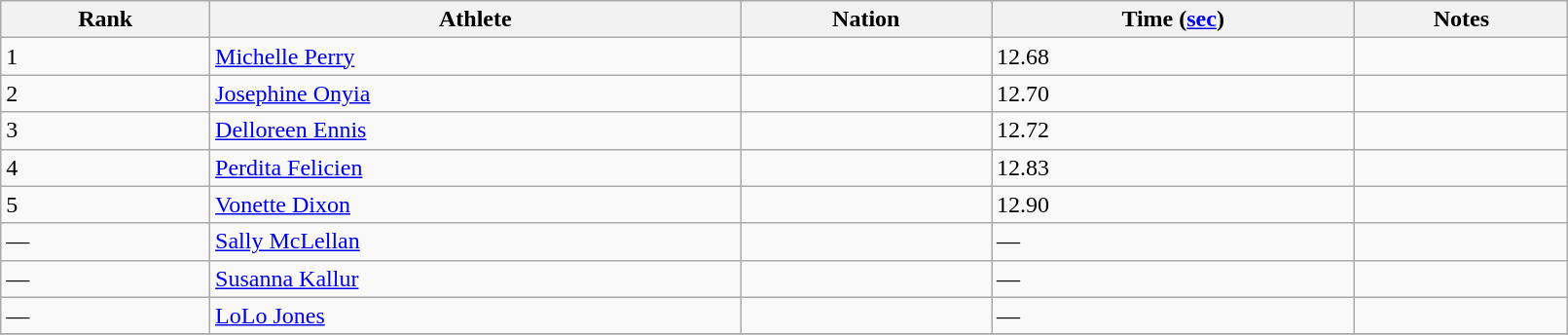<table class="wikitable" width=85%>
<tr>
<th>Rank</th>
<th>Athlete</th>
<th>Nation</th>
<th>Time (<a href='#'>sec</a>)</th>
<th>Notes</th>
</tr>
<tr>
<td>1</td>
<td><a href='#'>Michelle Perry</a></td>
<td></td>
<td>12.68</td>
<td></td>
</tr>
<tr>
<td>2</td>
<td><a href='#'>Josephine Onyia</a></td>
<td></td>
<td>12.70</td>
<td></td>
</tr>
<tr>
<td>3</td>
<td><a href='#'>Delloreen Ennis</a></td>
<td></td>
<td>12.72</td>
<td></td>
</tr>
<tr>
<td>4</td>
<td><a href='#'>Perdita Felicien</a></td>
<td></td>
<td>12.83</td>
<td></td>
</tr>
<tr>
<td>5</td>
<td><a href='#'>Vonette Dixon</a></td>
<td></td>
<td>12.90</td>
<td></td>
</tr>
<tr>
<td>—</td>
<td><a href='#'>Sally McLellan</a></td>
<td></td>
<td>—</td>
<td></td>
</tr>
<tr>
<td>—</td>
<td><a href='#'>Susanna Kallur</a></td>
<td></td>
<td>—</td>
<td></td>
</tr>
<tr>
<td>—</td>
<td><a href='#'>LoLo Jones</a></td>
<td></td>
<td>—</td>
<td></td>
</tr>
<tr>
</tr>
</table>
